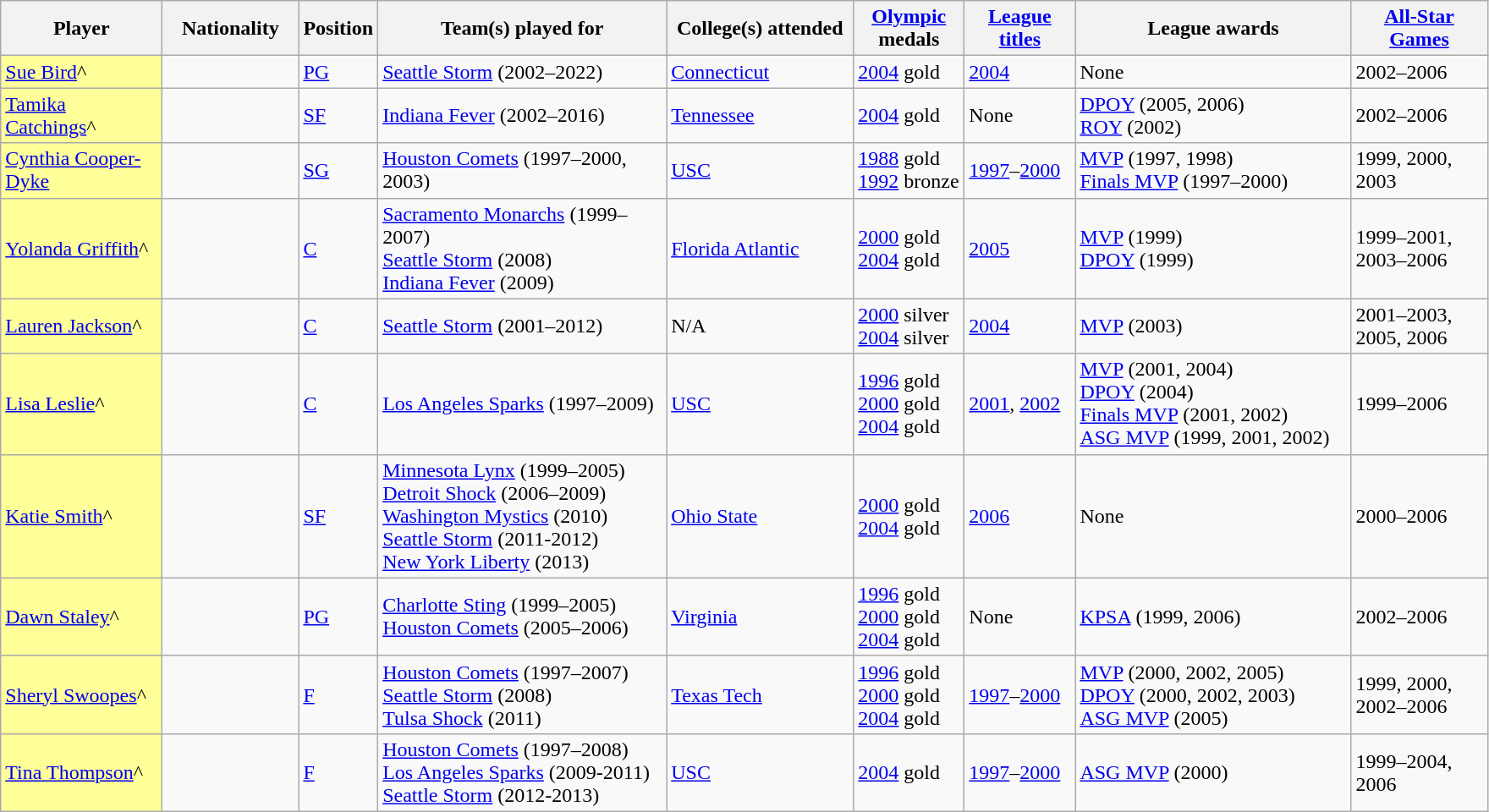<table class="wikitable">
<tr>
<th width=120>Player</th>
<th width=100>Nationality</th>
<th width=40>Position</th>
<th width=220>Team(s) played for</th>
<th width=140>College(s) attended</th>
<th width=80><a href='#'>Olympic</a> <br> medals</th>
<th width=80><a href='#'>League titles</a></th>
<th width=210>League awards</th>
<th width=100><a href='#'>All-Star Games</a></th>
</tr>
<tr>
<td bgcolor="#FFFF99"><a href='#'>Sue Bird</a>^</td>
<td></td>
<td><a href='#'>PG</a></td>
<td><a href='#'>Seattle Storm</a> (2002–2022)</td>
<td><a href='#'>Connecticut</a></td>
<td><a href='#'>2004</a> gold</td>
<td><a href='#'>2004</a></td>
<td>None</td>
<td>2002–2006</td>
</tr>
<tr>
<td bgcolor="#FFFF99"><a href='#'>Tamika Catchings</a>^</td>
<td></td>
<td><a href='#'>SF</a></td>
<td><a href='#'>Indiana Fever</a> (2002–2016)</td>
<td><a href='#'>Tennessee</a></td>
<td><a href='#'>2004</a> gold</td>
<td>None</td>
<td><a href='#'>DPOY</a> (2005, 2006) <br> <a href='#'>ROY</a> (2002)</td>
<td>2002–2006</td>
</tr>
<tr>
<td bgcolor="#FFFF99"><a href='#'>Cynthia Cooper-Dyke</a></td>
<td></td>
<td><a href='#'>SG</a></td>
<td><a href='#'>Houston Comets</a> (1997–2000, 2003)</td>
<td><a href='#'>USC</a></td>
<td><a href='#'>1988</a> gold <br> <a href='#'>1992</a> bronze</td>
<td><a href='#'>1997</a>–<a href='#'>2000</a></td>
<td><a href='#'>MVP</a> (1997, 1998) <br> <a href='#'>Finals MVP</a> (1997–2000)</td>
<td>1999, 2000, 2003</td>
</tr>
<tr>
<td bgcolor="#FFFF99"><a href='#'>Yolanda Griffith</a>^</td>
<td></td>
<td><a href='#'>C</a></td>
<td><a href='#'>Sacramento Monarchs</a> (1999–2007) <br> <a href='#'>Seattle Storm</a> (2008) <br> <a href='#'>Indiana Fever</a> (2009)</td>
<td><a href='#'>Florida Atlantic</a></td>
<td><a href='#'>2000</a> gold <br> <a href='#'>2004</a> gold</td>
<td><a href='#'>2005</a></td>
<td><a href='#'>MVP</a> (1999)<br><a href='#'>DPOY</a> (1999)</td>
<td>1999–2001, 2003–2006</td>
</tr>
<tr>
<td bgcolor="#FFFF99"><a href='#'>Lauren Jackson</a>^</td>
<td></td>
<td><a href='#'>C</a></td>
<td><a href='#'>Seattle Storm</a> (2001–2012)</td>
<td>N/A</td>
<td><a href='#'>2000</a> silver <br> <a href='#'>2004</a> silver</td>
<td><a href='#'>2004</a></td>
<td><a href='#'>MVP</a> (2003)</td>
<td>2001–2003, 2005, 2006</td>
</tr>
<tr>
<td bgcolor="#FFFF99"><a href='#'>Lisa Leslie</a>^</td>
<td></td>
<td><a href='#'>C</a></td>
<td><a href='#'>Los Angeles Sparks</a> (1997–2009)</td>
<td><a href='#'>USC</a></td>
<td><a href='#'>1996</a> gold <br> <a href='#'>2000</a> gold <br> <a href='#'>2004</a> gold</td>
<td><a href='#'>2001</a>, <a href='#'>2002</a></td>
<td><a href='#'>MVP</a> (2001, 2004) <br> <a href='#'>DPOY</a> (2004) <br> <a href='#'>Finals MVP</a> (2001, 2002) <br> <a href='#'>ASG MVP</a> (1999, 2001, 2002)</td>
<td>1999–2006</td>
</tr>
<tr>
<td bgcolor="#FFFF99"><a href='#'>Katie Smith</a>^</td>
<td></td>
<td><a href='#'>SF</a></td>
<td><a href='#'>Minnesota Lynx</a> (1999–2005) <br> <a href='#'>Detroit Shock</a> (2006–2009) <br> <a href='#'>Washington Mystics</a> (2010) <br> <a href='#'>Seattle Storm</a> (2011-2012) <br> <a href='#'>New York Liberty</a> (2013)</td>
<td><a href='#'>Ohio State</a></td>
<td><a href='#'>2000</a> gold <br> <a href='#'>2004</a> gold</td>
<td><a href='#'>2006</a></td>
<td>None</td>
<td>2000–2006</td>
</tr>
<tr>
<td bgcolor="#FFFF99"><a href='#'>Dawn Staley</a>^</td>
<td></td>
<td><a href='#'>PG</a></td>
<td><a href='#'>Charlotte Sting</a> (1999–2005) <br> <a href='#'>Houston Comets</a> (2005–2006)</td>
<td><a href='#'>Virginia</a></td>
<td><a href='#'>1996</a> gold <br> <a href='#'>2000</a> gold <br> <a href='#'>2004</a> gold</td>
<td>None</td>
<td><a href='#'>KPSA</a> (1999, 2006)</td>
<td>2002–2006</td>
</tr>
<tr>
<td bgcolor="#FFFF99"><a href='#'>Sheryl Swoopes</a>^</td>
<td></td>
<td><a href='#'>F</a></td>
<td><a href='#'>Houston Comets</a> (1997–2007) <br> <a href='#'>Seattle Storm</a> (2008) <br> <a href='#'>Tulsa Shock</a> (2011)</td>
<td><a href='#'>Texas Tech</a></td>
<td><a href='#'>1996</a> gold <br> <a href='#'>2000</a> gold <br> <a href='#'>2004</a> gold</td>
<td><a href='#'>1997</a>–<a href='#'>2000</a></td>
<td><a href='#'>MVP</a> (2000, 2002, 2005) <br> <a href='#'>DPOY</a> (2000, 2002, 2003) <br> <a href='#'>ASG MVP</a> (2005)</td>
<td>1999, 2000, 2002–2006</td>
</tr>
<tr>
<td bgcolor="#FFFF99"><a href='#'>Tina Thompson</a>^</td>
<td></td>
<td><a href='#'>F</a></td>
<td><a href='#'>Houston Comets</a> (1997–2008) <br> <a href='#'>Los Angeles Sparks</a> (2009-2011) <br> <a href='#'>Seattle Storm</a> (2012-2013)</td>
<td><a href='#'>USC</a></td>
<td><a href='#'>2004</a> gold</td>
<td><a href='#'>1997</a>–<a href='#'>2000</a></td>
<td><a href='#'>ASG MVP</a> (2000)</td>
<td>1999–2004, 2006</td>
</tr>
</table>
